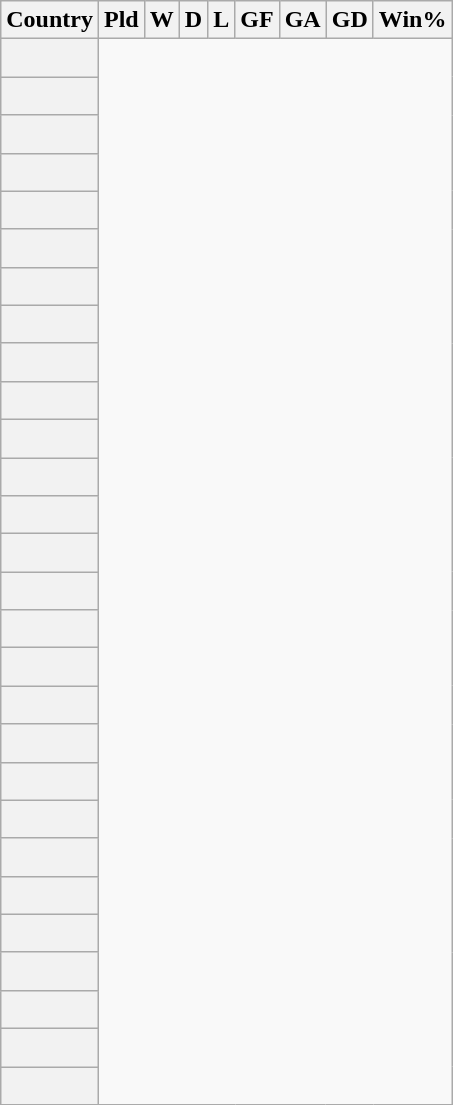<table class="wikitable sortable plainrowheaders" style="text-align:center">
<tr>
<th scope="col">Country</th>
<th scope="col">Pld</th>
<th scope="col">W</th>
<th scope="col">D</th>
<th scope="col">L</th>
<th scope="col">GF</th>
<th scope="col">GA</th>
<th scope="col">GD</th>
<th scope="col">Win%</th>
</tr>
<tr>
<th scope="row" align=left><br></th>
</tr>
<tr>
<th scope="row" align=left><br></th>
</tr>
<tr>
<th scope="row" align=left><br></th>
</tr>
<tr>
<th scope="row" align=left><br></th>
</tr>
<tr>
<th scope="row" align=left><br></th>
</tr>
<tr>
<th scope="row" align=left><br></th>
</tr>
<tr>
<th scope="row" align=left><br></th>
</tr>
<tr>
<th scope="row" align=left><br></th>
</tr>
<tr>
<th scope="row" align=left><br></th>
</tr>
<tr>
<th scope="row" align=left><br></th>
</tr>
<tr>
<th scope="row" align=left><br></th>
</tr>
<tr>
<th scope="row" align=left><br></th>
</tr>
<tr>
<th scope="row" align=left><br></th>
</tr>
<tr>
<th scope="row" align=left><br></th>
</tr>
<tr>
<th scope="row" align=left><br></th>
</tr>
<tr>
<th scope="row" align=left><br></th>
</tr>
<tr>
<th scope="row" align=left><br></th>
</tr>
<tr>
<th scope="row" align=left><br></th>
</tr>
<tr>
<th scope="row" align=left><br></th>
</tr>
<tr>
<th scope="row" align=left><br></th>
</tr>
<tr>
<th scope="row" align=left><br></th>
</tr>
<tr>
<th scope="row" align=left><br></th>
</tr>
<tr>
<th scope="row" align=left><br></th>
</tr>
<tr>
<th scope="row" align=left><br></th>
</tr>
<tr>
<th scope="row" align=left><br></th>
</tr>
<tr>
<th scope="row" align=left><br></th>
</tr>
<tr>
<th scope="row" align=left><br></th>
</tr>
<tr>
<th scope="row" align=left><br></th>
</tr>
</table>
